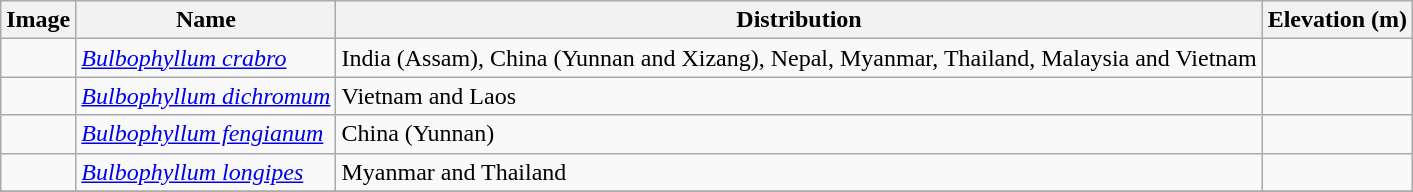<table class="wikitable collapsible">
<tr>
<th>Image</th>
<th>Name</th>
<th>Distribution</th>
<th>Elevation (m)</th>
</tr>
<tr>
<td></td>
<td><em><a href='#'>Bulbophyllum crabro</a></em> </td>
<td>India (Assam), China (Yunnan and Xizang), Nepal, Myanmar, Thailand, Malaysia and Vietnam</td>
<td></td>
</tr>
<tr>
<td></td>
<td><em><a href='#'>Bulbophyllum dichromum</a></em> </td>
<td>Vietnam and Laos</td>
<td></td>
</tr>
<tr>
<td></td>
<td><em><a href='#'>Bulbophyllum fengianum</a></em> </td>
<td>China (Yunnan)</td>
<td></td>
</tr>
<tr>
<td></td>
<td><em><a href='#'>Bulbophyllum longipes</a></em> </td>
<td>Myanmar and Thailand</td>
<td></td>
</tr>
<tr>
</tr>
</table>
